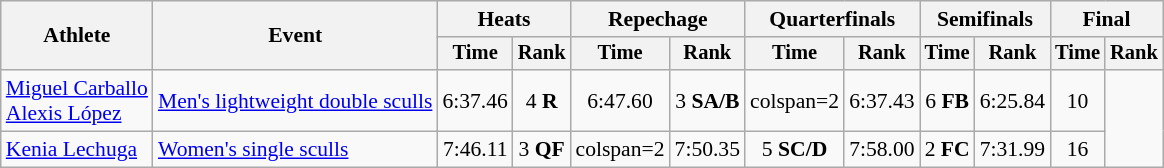<table class=wikitable style=font-size:90%;text-align:center>
<tr>
<th rowspan=2>Athlete</th>
<th rowspan=2>Event</th>
<th colspan=2>Heats</th>
<th colspan=2>Repechage</th>
<th colspan=2>Quarterfinals</th>
<th colspan=2>Semifinals</th>
<th colspan=2>Final</th>
</tr>
<tr style=font-size:95%>
<th>Time</th>
<th>Rank</th>
<th>Time</th>
<th>Rank</th>
<th>Time</th>
<th>Rank</th>
<th>Time</th>
<th>Rank</th>
<th>Time</th>
<th>Rank</th>
</tr>
<tr>
<td align=left><a href='#'>Miguel Carballo</a><br><a href='#'>Alexis López</a></td>
<td align=left><a href='#'>Men's lightweight double sculls</a></td>
<td>6:37.46</td>
<td>4 <strong>R</strong></td>
<td>6:47.60</td>
<td>3 <strong>SA/B</strong></td>
<td>colspan=2 </td>
<td>6:37.43</td>
<td>6 <strong>FB</strong></td>
<td>6:25.84</td>
<td>10</td>
</tr>
<tr>
<td align=left><a href='#'>Kenia Lechuga</a></td>
<td align=left><a href='#'>Women's single sculls</a></td>
<td>7:46.11</td>
<td>3 <strong>QF</strong></td>
<td>colspan=2 </td>
<td>7:50.35</td>
<td>5 <strong>SC/D</strong></td>
<td>7:58.00</td>
<td>2 <strong>FC</strong></td>
<td>7:31.99</td>
<td>16</td>
</tr>
</table>
